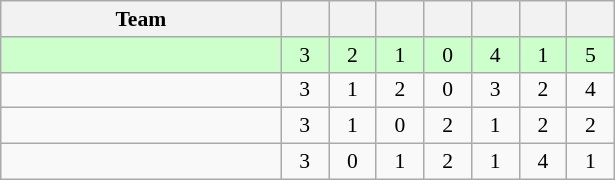<table class="wikitable" style="text-align: center; font-size: 90%;">
<tr>
<th width=180>Team</th>
<th width=25></th>
<th width=25></th>
<th width=25></th>
<th width=25></th>
<th width=25></th>
<th width=25></th>
<th width=25></th>
</tr>
<tr bgcolor=#ccffcc>
<td align="left"></td>
<td>3</td>
<td>2</td>
<td>1</td>
<td>0</td>
<td>4</td>
<td>1</td>
<td>5</td>
</tr>
<tr>
<td align="left"></td>
<td>3</td>
<td>1</td>
<td>2</td>
<td>0</td>
<td>3</td>
<td>2</td>
<td>4</td>
</tr>
<tr>
<td align="left"></td>
<td>3</td>
<td>1</td>
<td>0</td>
<td>2</td>
<td>1</td>
<td>2</td>
<td>2</td>
</tr>
<tr>
<td align="left"></td>
<td>3</td>
<td>0</td>
<td>1</td>
<td>2</td>
<td>1</td>
<td>4</td>
<td>1</td>
</tr>
</table>
